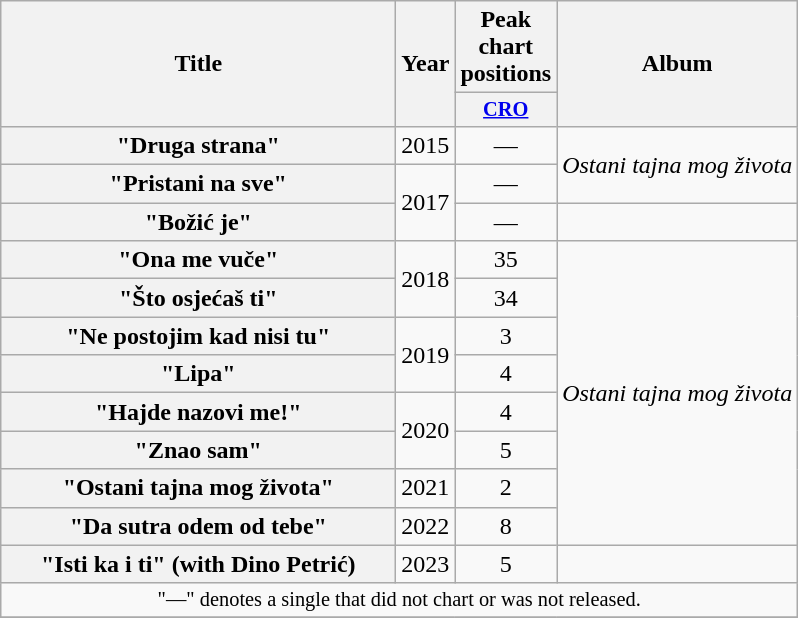<table class="wikitable plainrowheaders" style="text-align:center;">
<tr>
<th scope="col" rowspan="2" style="width:16em;">Title</th>
<th scope="col" rowspan="2" style="width:1em;">Year</th>
<th scope="col" colspan="1">Peak chart positions</th>
<th scope="col" rowspan="2">Album</th>
</tr>
<tr>
<th scope="col" style="width:3em;font-size:85%;"><a href='#'>CRO</a><br></th>
</tr>
<tr>
<th scope="row">"Druga strana"</th>
<td rowspan="1">2015</td>
<td>—</td>
<td rowspan="2"><em>Ostani tajna mog života</em></td>
</tr>
<tr>
<th scope="row">"Pristani na sve"</th>
<td rowspan="2">2017</td>
<td>—</td>
</tr>
<tr>
<th scope="row">"Božić je"</th>
<td>—</td>
<td></td>
</tr>
<tr>
<th scope="row">"Ona me vuče"</th>
<td rowspan="2">2018</td>
<td>35</td>
<td rowspan="8"><em>Ostani tajna mog života</em></td>
</tr>
<tr>
<th scope="row">"Što osjećaš ti"</th>
<td>34</td>
</tr>
<tr>
<th scope="row">"Ne postojim kad nisi tu"</th>
<td rowspan="2">2019</td>
<td>3</td>
</tr>
<tr>
<th scope="row">"Lipa"</th>
<td>4</td>
</tr>
<tr>
<th scope="row">"Hajde nazovi me!"</th>
<td rowspan="2">2020</td>
<td>4</td>
</tr>
<tr>
<th scope="row">"Znao sam"</th>
<td>5</td>
</tr>
<tr>
<th scope="row">"Ostani tajna mog života"</th>
<td rowspan="1">2021</td>
<td>2</td>
</tr>
<tr>
<th scope="row">"Da sutra odem od tebe"</th>
<td rowspan="1">2022</td>
<td>8</td>
</tr>
<tr>
<th scope="row">"Isti ka i ti" <span>(with Dino Petrić)</span></th>
<td rowspan="1">2023</td>
<td>5</td>
<td></td>
</tr>
<tr>
<td colspan="20" style="text-align:center; font-size:85%;">"—" denotes a single that did not chart or was not released.</td>
</tr>
<tr>
</tr>
</table>
